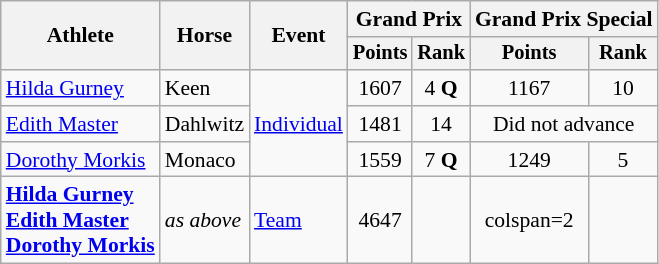<table class=wikitable style=font-size:90%;text-align:center>
<tr>
<th rowspan=2>Athlete</th>
<th rowspan=2>Horse</th>
<th rowspan=2>Event</th>
<th colspan=2>Grand Prix</th>
<th colspan=2>Grand Prix Special</th>
</tr>
<tr style=font-size:95%>
<th>Points</th>
<th>Rank</th>
<th>Points</th>
<th>Rank</th>
</tr>
<tr>
<td align=left><a href='#'>Hilda Gurney</a></td>
<td align=left>Keen</td>
<td align=left rowspan=3><a href='#'>Individual</a></td>
<td>1607</td>
<td>4 <strong>Q</strong></td>
<td>1167</td>
<td>10</td>
</tr>
<tr>
<td align=left><a href='#'>Edith Master</a></td>
<td align=left>Dahlwitz</td>
<td>1481</td>
<td>14</td>
<td colspan=2>Did not advance</td>
</tr>
<tr>
<td align=left><a href='#'>Dorothy Morkis</a></td>
<td align=left>Monaco</td>
<td>1559</td>
<td>7 <strong>Q</strong></td>
<td>1249</td>
<td>5</td>
</tr>
<tr>
<td align=left><strong><a href='#'>Hilda Gurney</a><br><a href='#'>Edith Master</a><br><a href='#'>Dorothy Morkis</a></strong></td>
<td align=left><em>as above</em></td>
<td align=left><a href='#'>Team</a></td>
<td>4647</td>
<td></td>
<td>colspan=2 </td>
</tr>
</table>
